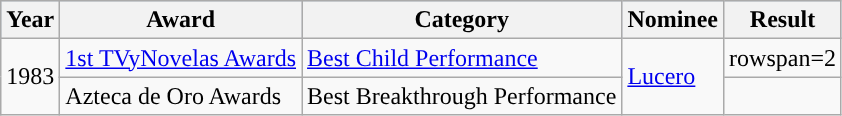<table class="wikitable">
<tr style="background:#b0c4de;">
<th>Year</th>
<th>Award</th>
<th>Category</th>
<th>Nominee</th>
<th>Result</th>
</tr>
<tr>
<td rowspan=2>1983</td>
<td><a href='#'>1st TVyNovelas Awards</a></td>
<td><a href='#'>Best Child Performance</a></td>
<td rowspan=2><a href='#'>Lucero</a></td>
<td>rowspan=2 </td>
</tr>
<tr>
<td>Azteca de Oro Awards</td>
<td>Best Breakthrough Performance</td>
</tr>
</table>
